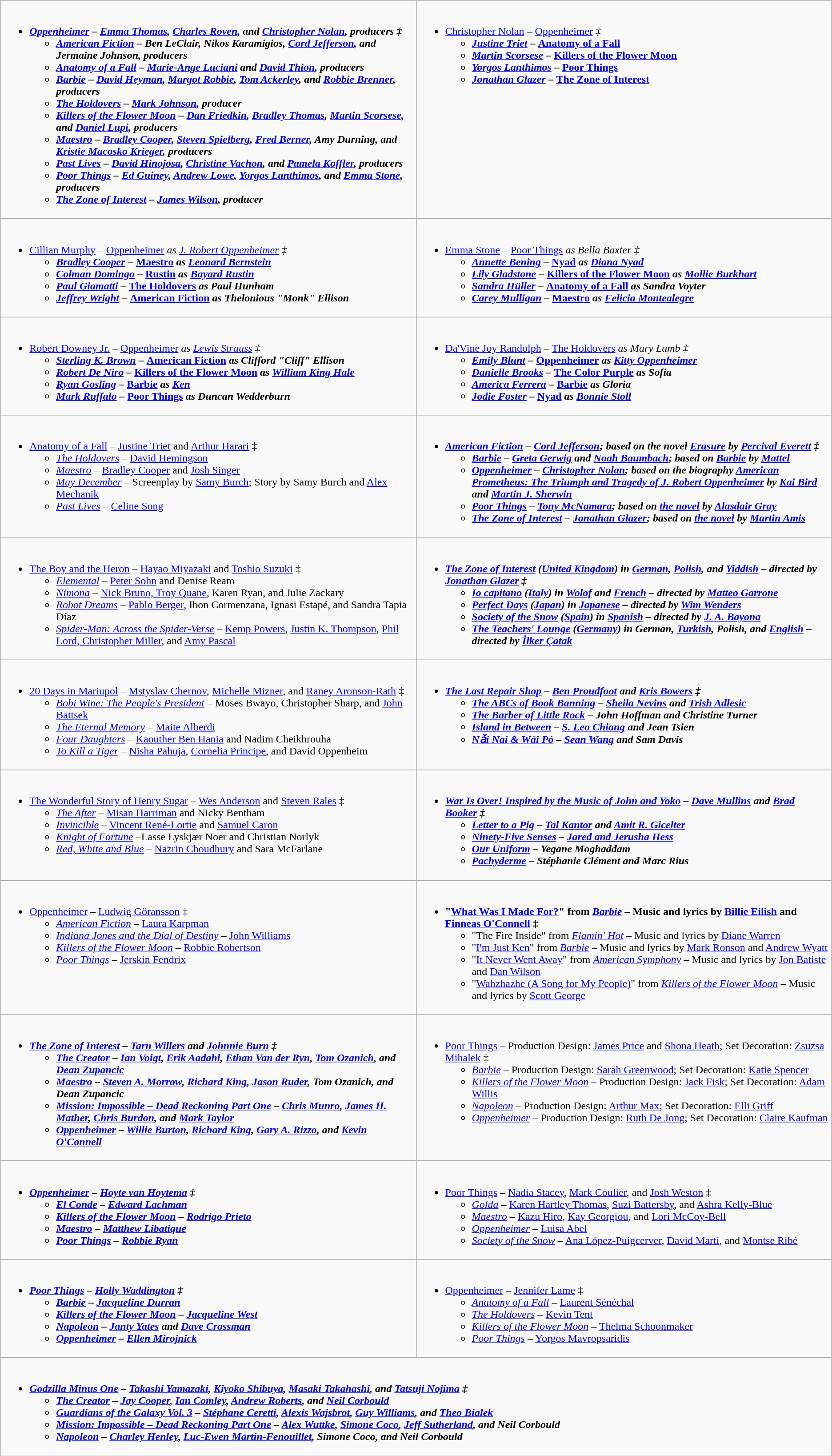<table class="wikitable" role="presentation">
<tr>
<td style="vertical-align:top; width:50%;"><br><ul><li><strong><em><a href='#'>Oppenheimer</a><em> – <a href='#'>Emma Thomas</a>, <a href='#'>Charles Roven</a>, and <a href='#'>Christopher Nolan</a>, producers ‡<strong><ul><li></em><a href='#'>American Fiction</a><em> – Ben LeClair, Nikos Karamigios, <a href='#'>Cord Jefferson</a>, and Jermaine Johnson, producers</li><li></em><a href='#'>Anatomy of a Fall</a><em> – <a href='#'>Marie-Ange Luciani</a> and <a href='#'>David Thion</a>, producers</li><li></em><a href='#'>Barbie</a><em> – <a href='#'>David Heyman</a>, <a href='#'>Margot Robbie</a>, <a href='#'>Tom Ackerley</a>, and <a href='#'>Robbie Brenner</a>, producers</li><li></em><a href='#'>The Holdovers</a><em> – <a href='#'>Mark Johnson</a>, producer</li><li></em><a href='#'>Killers of the Flower Moon</a><em> – <a href='#'>Dan Friedkin</a>, <a href='#'>Bradley Thomas</a>, <a href='#'>Martin Scorsese</a>, and <a href='#'>Daniel Lupi</a>, producers</li><li></em><a href='#'>Maestro</a><em> – <a href='#'>Bradley Cooper</a>, <a href='#'>Steven Spielberg</a>, <a href='#'>Fred Berner</a>, Amy Durning, and <a href='#'>Kristie Macosko Krieger</a>, producers</li><li></em><a href='#'>Past Lives</a><em> – <a href='#'>David Hinojosa</a>, <a href='#'>Christine Vachon</a>, and <a href='#'>Pamela Koffler</a>, producers</li><li></em><a href='#'>Poor Things</a><em> – <a href='#'>Ed Guiney</a>, <a href='#'>Andrew Lowe</a>, <a href='#'>Yorgos Lanthimos</a>, and <a href='#'>Emma Stone</a>, producers</li><li></em><a href='#'>The Zone of Interest</a><em> – <a href='#'>James Wilson</a>, producer</li></ul></li></ul></td>
<td style="vertical-align:top; width:50%;"><br><ul><li></strong><a href='#'>Christopher Nolan</a> – </em><a href='#'>Oppenheimer</a><em> ‡<strong><ul><li><a href='#'>Justine Triet</a> – </em><a href='#'>Anatomy of a Fall</a><em></li><li><a href='#'>Martin Scorsese</a> – </em><a href='#'>Killers of the Flower Moon</a><em></li><li><a href='#'>Yorgos Lanthimos</a> – </em><a href='#'>Poor Things</a><em></li><li><a href='#'>Jonathan Glazer</a> – </em><a href='#'>The Zone of Interest</a><em></li></ul></li></ul></td>
</tr>
<tr>
<td style="vertical-align:top; width:50%;"><br><ul><li></strong><a href='#'>Cillian Murphy</a> – </em><a href='#'>Oppenheimer</a><em> as <a href='#'>J. Robert Oppenheimer</a> ‡<strong><ul><li><a href='#'>Bradley Cooper</a> – </em><a href='#'>Maestro</a><em> as <a href='#'>Leonard Bernstein</a></li><li><a href='#'>Colman Domingo</a> – </em><a href='#'>Rustin</a><em> as <a href='#'>Bayard Rustin</a></li><li><a href='#'>Paul Giamatti</a> – </em><a href='#'>The Holdovers</a><em> as Paul Hunham</li><li><a href='#'>Jeffrey Wright</a> – </em><a href='#'>American Fiction</a><em> as Thelonious "Monk" Ellison</li></ul></li></ul></td>
<td style="vertical-align:top; width:50%;"><br><ul><li></strong><a href='#'>Emma Stone</a> – </em><a href='#'>Poor Things</a><em> as Bella Baxter ‡<strong><ul><li><a href='#'>Annette Bening</a> – </em><a href='#'>Nyad</a><em> as <a href='#'>Diana Nyad</a></li><li><a href='#'>Lily Gladstone</a> – </em><a href='#'>Killers of the Flower Moon</a><em> as <a href='#'>Mollie Burkhart</a></li><li><a href='#'>Sandra Hüller</a> – </em><a href='#'>Anatomy of a Fall</a><em> as Sandra Voyter</li><li><a href='#'>Carey Mulligan</a> – </em><a href='#'>Maestro</a><em> as <a href='#'>Felicia Montealegre</a></li></ul></li></ul></td>
</tr>
<tr>
<td style="vertical-align:top; width:50%;"><br><ul><li></strong><a href='#'>Robert Downey Jr.</a> – </em><a href='#'>Oppenheimer</a><em> as <a href='#'>Lewis Strauss</a> ‡<strong><ul><li><a href='#'>Sterling K. Brown</a> – </em><a href='#'>American Fiction</a><em> as Clifford "Cliff" Ellison</li><li><a href='#'>Robert De Niro</a> – </em><a href='#'>Killers of the Flower Moon</a><em> as <a href='#'>William King Hale</a></li><li><a href='#'>Ryan Gosling</a> – </em><a href='#'>Barbie</a><em> as <a href='#'>Ken</a></li><li><a href='#'>Mark Ruffalo</a> – </em><a href='#'>Poor Things</a><em> as Duncan Wedderburn</li></ul></li></ul></td>
<td style="vertical-align:top; width:50%;"><br><ul><li></strong><a href='#'>Da'Vine Joy Randolph</a> – </em><a href='#'>The Holdovers</a><em> as Mary Lamb ‡<strong><ul><li><a href='#'>Emily Blunt</a> – </em><a href='#'>Oppenheimer</a><em> as <a href='#'>Kitty Oppenheimer</a></li><li><a href='#'>Danielle Brooks</a> – </em><a href='#'>The Color Purple</a><em> as Sofia</li><li><a href='#'>America Ferrera</a> – </em><a href='#'>Barbie</a><em> as Gloria</li><li><a href='#'>Jodie Foster</a> – </em><a href='#'>Nyad</a><em> as <a href='#'>Bonnie Stoll</a></li></ul></li></ul></td>
</tr>
<tr>
<td style="vertical-align:top; width:50%;"><br><ul><li></em></strong><a href='#'>Anatomy of a Fall</a></em> – <a href='#'>Justine Triet</a> and <a href='#'>Arthur Harari</a> ‡</strong><ul><li><em><a href='#'>The Holdovers</a></em> – <a href='#'>David Hemingson</a></li><li><em><a href='#'>Maestro</a></em> – <a href='#'>Bradley Cooper</a> and <a href='#'>Josh Singer</a></li><li><em><a href='#'>May December</a></em> – Screenplay by <a href='#'>Samy Burch</a>; Story by Samy Burch and <a href='#'>Alex Mechanik</a></li><li><em><a href='#'>Past Lives</a></em> – <a href='#'>Celine Song</a></li></ul></li></ul></td>
<td style="vertical-align:top; width:50%;"><br><ul><li><strong><em><a href='#'>American Fiction</a><em> – <a href='#'>Cord Jefferson</a>; based on the novel </em><a href='#'>Erasure</a><em> by <a href='#'>Percival Everett</a> ‡<strong><ul><li></em><a href='#'>Barbie</a><em> – <a href='#'>Greta Gerwig</a> and <a href='#'>Noah Baumbach</a>; based on <a href='#'>Barbie</a> by <a href='#'>Mattel</a></li><li></em><a href='#'>Oppenheimer</a><em> – <a href='#'>Christopher Nolan</a>; based on the biography </em><a href='#'>American Prometheus: The Triumph and Tragedy of J. Robert Oppenheimer</a><em> by <a href='#'>Kai Bird</a> and <a href='#'>Martin J. Sherwin</a></li><li></em><a href='#'>Poor Things</a><em> – <a href='#'>Tony McNamara</a>; based on <a href='#'>the novel</a> by <a href='#'>Alasdair Gray</a></li><li></em><a href='#'>The Zone of Interest</a><em> – <a href='#'>Jonathan Glazer</a>; based on <a href='#'>the novel</a> by <a href='#'>Martin Amis</a></li></ul></li></ul></td>
</tr>
<tr>
<td style="vertical-align:top; width:50%;"><br><ul><li></em></strong><a href='#'>The Boy and the Heron</a></em> – <a href='#'>Hayao Miyazaki</a> and <a href='#'>Toshio Suzuki</a> ‡</strong><ul><li><em><a href='#'>Elemental</a></em> – <a href='#'>Peter Sohn</a> and Denise Ream</li><li><em><a href='#'>Nimona</a></em> – <a href='#'>Nick Bruno, Troy Quane</a>, Karen Ryan, and Julie Zackary</li><li><em><a href='#'>Robot Dreams</a></em> – <a href='#'>Pablo Berger</a>, Ibon Cormenzana, Ignasi Estapé, and Sandra Tapia Díaz</li><li><em><a href='#'>Spider-Man: Across the Spider-Verse</a></em> – <a href='#'>Kemp Powers</a>, <a href='#'>Justin K. Thompson</a>, <a href='#'>Phil Lord, Christopher Miller</a>, and <a href='#'>Amy Pascal</a></li></ul></li></ul></td>
<td style="vertical-align:top; width:50%;"><br><ul><li><strong><em><a href='#'>The Zone of Interest</a><em> (<a href='#'>United Kingdom</a>) in <a href='#'>German</a>, <a href='#'>Polish</a>, and <a href='#'>Yiddish</a> – directed by <a href='#'>Jonathan Glazer</a> ‡<strong><ul><li></em><a href='#'>Io capitano</a><em> (<a href='#'>Italy</a>) in <a href='#'>Wolof</a> and <a href='#'>French</a> – directed by <a href='#'>Matteo Garrone</a></li><li></em><a href='#'>Perfect Days</a><em> (<a href='#'>Japan</a>) in <a href='#'>Japanese</a> – directed by <a href='#'>Wim Wenders</a></li><li></em><a href='#'>Society of the Snow</a><em> (<a href='#'>Spain</a>) in <a href='#'>Spanish</a> – directed by <a href='#'>J. A. Bayona</a></li><li></em><a href='#'>The Teachers' Lounge</a><em> (<a href='#'>Germany</a>) in German, <a href='#'>Turkish</a>, Polish, and <a href='#'>English</a> – directed by <a href='#'>İlker Çatak</a></li></ul></li></ul></td>
</tr>
<tr>
<td style="vertical-align:top; width:50%;"><br><ul><li></em></strong><a href='#'>20 Days in Mariupol</a></em> – <a href='#'>Mstyslav Chernov</a>, <a href='#'>Michelle Mizner</a>, and <a href='#'>Raney Aronson-Rath</a> ‡</strong><ul><li><em><a href='#'>Bobi Wine: The People's President</a></em> – Moses Bwayo, Christopher Sharp, and <a href='#'>John Battsek</a></li><li><em><a href='#'>The Eternal Memory</a></em> – <a href='#'>Maite Alberdi</a></li><li><em><a href='#'>Four Daughters</a></em> – <a href='#'>Kaouther Ben Hania</a> and Nadim Cheikhrouha</li><li><em><a href='#'>To Kill a Tiger</a></em> – <a href='#'>Nisha Pahuja</a>, <a href='#'>Cornelia Principe</a>, and David Oppenheim</li></ul></li></ul></td>
<td style="vertical-align:top; width:50%;"><br><ul><li><strong><em><a href='#'>The Last Repair Shop</a><em> – <a href='#'>Ben Proudfoot</a> and <a href='#'>Kris Bowers</a> ‡<strong><ul><li></em><a href='#'>The ABCs of Book Banning</a><em> – <a href='#'>Sheila Nevins</a> and <a href='#'>Trish Adlesic</a></li><li></em><a href='#'>The Barber of Little Rock</a><em> – John Hoffman and Christine Turner</li><li></em><a href='#'>Island in Between</a><em> – <a href='#'>S. Leo Chiang</a> and Jean Tsien</li><li></em><a href='#'>Nǎi Nai & Wài Pó</a><em> – <a href='#'>Sean Wang</a> and Sam Davis</li></ul></li></ul></td>
</tr>
<tr>
<td style="vertical-align:top; width:50%;"><br><ul><li></em></strong><a href='#'>The Wonderful Story of Henry Sugar</a></em> – <a href='#'>Wes Anderson</a> and <a href='#'>Steven Rales</a> ‡</strong><ul><li><em><a href='#'>The After</a></em> – <a href='#'>Misan Harriman</a> and Nicky Bentham</li><li><em><a href='#'>Invincible</a></em> – <a href='#'>Vincent René-Lortie</a> and <a href='#'>Samuel Caron</a></li><li><em><a href='#'>Knight of Fortune</a></em> –Lasse Lyskjær Noer and Christian Norlyk</li><li><em><a href='#'>Red, White and Blue</a></em> – <a href='#'>Nazrin Choudhury</a> and Sara McFarlane</li></ul></li></ul></td>
<td style="vertical-align:top; width:50%;"><br><ul><li><strong><em><a href='#'>War Is Over! Inspired by the Music of John and Yoko</a><em> – <a href='#'>Dave Mullins</a> and <a href='#'>Brad Booker</a> ‡<strong><ul><li></em><a href='#'>Letter to a Pig</a><em> – <a href='#'>Tal Kantor</a> and <a href='#'>Amit R. Gicelter</a></li><li></em><a href='#'>Ninety-Five Senses</a><em> – <a href='#'>Jared and Jerusha Hess</a></li><li></em><a href='#'>Our Uniform</a><em> – Yegane Moghaddam</li><li></em><a href='#'>Pachyderme</a><em> – Stéphanie Clément and Marc Rius</li></ul></li></ul></td>
</tr>
<tr>
<td style="vertical-align:top; width:50%;"><br><ul><li></em></strong><a href='#'>Oppenheimer</a></em> – <a href='#'>Ludwig Göransson</a> ‡</strong><ul><li><em><a href='#'>American Fiction</a></em> – <a href='#'>Laura Karpman</a></li><li><em><a href='#'>Indiana Jones and the Dial of Destiny</a></em> – <a href='#'>John Williams</a></li><li><em><a href='#'>Killers of the Flower Moon</a></em> – <a href='#'>Robbie Robertson</a> </li><li><em><a href='#'>Poor Things</a></em> – <a href='#'>Jerskin Fendrix</a></li></ul></li></ul></td>
<td style="vertical-align:top; width:50%;"><br><ul><li><strong>"<a href='#'>What Was I Made For?</a>" from <em><a href='#'>Barbie</a></em> – Music and lyrics by <a href='#'>Billie Eilish</a> and <a href='#'>Finneas O'Connell</a> ‡</strong><ul><li>"The Fire Inside" from <em><a href='#'>Flamin' Hot</a></em> – Music and lyrics by <a href='#'>Diane Warren</a></li><li>"<a href='#'>I'm Just Ken</a>" from <em><a href='#'>Barbie</a></em> – Music and lyrics by <a href='#'>Mark Ronson</a> and <a href='#'>Andrew Wyatt</a></li><li>"<a href='#'>It Never Went Away</a>" from <em><a href='#'>American Symphony</a></em> – Music and lyrics by <a href='#'>Jon Batiste</a> and <a href='#'>Dan Wilson</a></li><li>"<a href='#'>Wahzhazhe (A Song for My People)</a>" from <em><a href='#'>Killers of the Flower Moon</a></em> – Music and lyrics by <a href='#'>Scott George</a></li></ul></li></ul></td>
</tr>
<tr>
<td style="vertical-align:top; width:50%;"><br><ul><li><strong><em><a href='#'>The Zone of Interest</a><em> – <a href='#'>Tarn Willers</a> and <a href='#'>Johnnie Burn</a> ‡<strong><ul><li></em><a href='#'>The Creator</a><em> – <a href='#'>Ian Voigt</a>, <a href='#'>Erik Aadahl</a>, <a href='#'>Ethan Van der Ryn</a>, <a href='#'>Tom Ozanich</a>, and <a href='#'>Dean Zupancic</a></li><li></em><a href='#'>Maestro</a><em> – <a href='#'>Steven A. Morrow</a>, <a href='#'>Richard King</a>, <a href='#'>Jason Ruder</a>, Tom Ozanich, and Dean Zupancic</li><li></em><a href='#'>Mission: Impossible – Dead Reckoning Part One</a><em> – <a href='#'>Chris Munro</a>, <a href='#'>James H. Mather</a>, <a href='#'>Chris Burdon</a>, and <a href='#'>Mark Taylor</a></li><li></em><a href='#'>Oppenheimer</a><em> – <a href='#'>Willie Burton</a>, <a href='#'>Richard King</a>, <a href='#'>Gary A. Rizzo</a>, and <a href='#'>Kevin O'Connell</a></li></ul></li></ul></td>
<td style="vertical-align:top; width:50%;"><br><ul><li></em></strong><a href='#'>Poor Things</a></em> – Production Design: <a href='#'>James Price</a> and <a href='#'>Shona Heath</a>; Set Decoration: <a href='#'>Zsuzsa Mihalek</a> ‡</strong><ul><li><em><a href='#'>Barbie</a></em> – Production Design: <a href='#'>Sarah Greenwood</a>; Set Decoration: <a href='#'>Katie Spencer</a></li><li><em><a href='#'>Killers of the Flower Moon</a></em> – Production Design: <a href='#'>Jack Fisk</a>; Set Decoration: <a href='#'>Adam Willis</a></li><li><em><a href='#'>Napoleon</a></em> – Production Design: <a href='#'>Arthur Max</a>; Set Decoration: <a href='#'>Elli Griff</a></li><li><em><a href='#'>Oppenheimer</a></em> – Production Design: <a href='#'>Ruth De Jong</a>; Set Decoration: <a href='#'>Claire Kaufman</a></li></ul></li></ul></td>
</tr>
<tr>
<td style="vertical-align:top; width:50%;"><br><ul><li><strong><em><a href='#'>Oppenheimer</a><em> – <a href='#'>Hoyte van Hoytema</a> ‡<strong><ul><li></em><a href='#'>El Conde</a><em> – <a href='#'>Edward Lachman</a></li><li></em><a href='#'>Killers of the Flower Moon</a><em> – <a href='#'>Rodrigo Prieto</a></li><li></em><a href='#'>Maestro</a><em> – <a href='#'>Matthew Libatique</a></li><li></em><a href='#'>Poor Things</a><em> – <a href='#'>Robbie Ryan</a></li></ul></li></ul></td>
<td style="vertical-align:top; width:50%;"><br><ul><li></em></strong><a href='#'>Poor Things</a></em> – <a href='#'>Nadia Stacey</a>, <a href='#'>Mark Coulier</a>, and <a href='#'>Josh Weston</a> ‡</strong><ul><li><em><a href='#'>Golda</a></em> – <a href='#'>Karen Hartley Thomas</a>, <a href='#'>Suzi Battersby</a>, and <a href='#'>Ashra Kelly-Blue</a></li><li><em><a href='#'>Maestro</a></em> – <a href='#'>Kazu Hiro</a>, <a href='#'>Kay Georgiou</a>, and <a href='#'>Lori McCoy-Bell</a></li><li><em><a href='#'>Oppenheimer</a></em> – <a href='#'>Luisa Abel</a></li><li><em><a href='#'>Society of the Snow</a></em> – <a href='#'>Ana López-Puigcerver</a>, <a href='#'>David Martí</a>, and <a href='#'>Montse Ribé</a></li></ul></li></ul></td>
</tr>
<tr>
<td style="vertical-align:top; width:50%;"><br><ul><li><strong><em><a href='#'>Poor Things</a><em> – <a href='#'>Holly Waddington</a> ‡<strong><ul><li></em><a href='#'>Barbie</a><em> – <a href='#'>Jacqueline Durran</a></li><li></em><a href='#'>Killers of the Flower Moon</a><em> – <a href='#'>Jacqueline West</a></li><li></em><a href='#'>Napoleon</a><em> – <a href='#'>Janty Yates</a> and <a href='#'>Dave Crossman</a></li><li></em><a href='#'>Oppenheimer</a><em> – <a href='#'>Ellen Mirojnick</a></li></ul></li></ul></td>
<td style="vertical-align:top; width:50%;"><br><ul><li></em></strong><a href='#'>Oppenheimer</a></em> – <a href='#'>Jennifer Lame</a> ‡</strong><ul><li><em><a href='#'>Anatomy of a Fall</a></em> – <a href='#'>Laurent Sénéchal</a></li><li><em><a href='#'>The Holdovers</a></em> – <a href='#'>Kevin Tent</a></li><li><em><a href='#'>Killers of the Flower Moon</a></em> – <a href='#'>Thelma Schoonmaker</a></li><li><em><a href='#'>Poor Things</a></em> – <a href='#'>Yorgos Mavropsaridis</a></li></ul></li></ul></td>
</tr>
<tr>
<td colspan="2" style="vertical-align:top; width:50%;"><br><ul><li><strong><em><a href='#'>Godzilla Minus One</a><em> – <a href='#'>Takashi Yamazaki</a>, <a href='#'>Kiyoko Shibuya</a>, <a href='#'>Masaki Takahashi</a>, and <a href='#'>Tatsuji Nojima</a> ‡<strong><ul><li></em><a href='#'>The Creator</a><em> – <a href='#'>Jay Cooper</a>, <a href='#'>Ian Comley</a>, <a href='#'>Andrew Roberts</a>, and <a href='#'>Neil Corbould</a></li><li></em><a href='#'>Guardians of the Galaxy Vol. 3</a><em> – <a href='#'>Stéphane Ceretti</a>, <a href='#'>Alexis Wajsbrot</a>, <a href='#'>Guy Williams</a>, and <a href='#'>Theo Bialek</a></li><li></em><a href='#'>Mission: Impossible – Dead Reckoning Part One</a><em> – <a href='#'>Alex Wuttke</a>, <a href='#'>Simone Coco</a>, <a href='#'>Jeff Sutherland</a>, and Neil Corbould</li><li></em><a href='#'>Napoleon</a><em> – <a href='#'>Charley Henley</a>, <a href='#'>Luc-Ewen Martin-Fenouillet</a>, Simone Coco, and Neil Corbould</li></ul></li></ul></td>
</tr>
</table>
